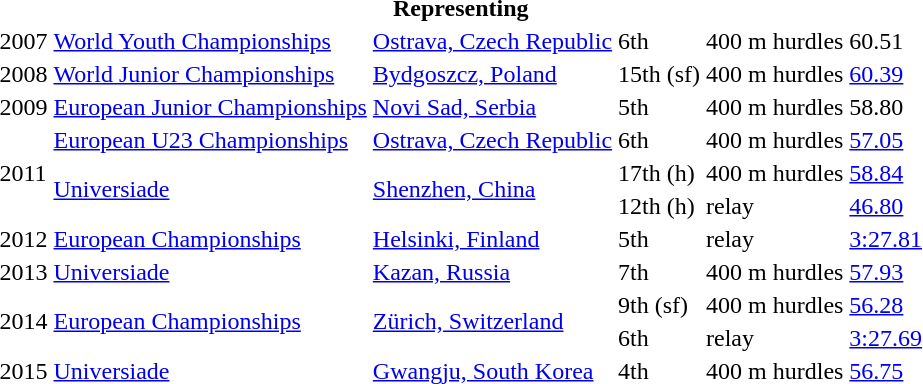<table>
<tr>
<th colspan="6">Representing </th>
</tr>
<tr>
<td>2007</td>
<td><a href='#'>World Youth Championships</a></td>
<td><a href='#'>Ostrava, Czech Republic</a></td>
<td>6th</td>
<td>400 m hurdles</td>
<td>60.51</td>
</tr>
<tr>
<td>2008</td>
<td><a href='#'>World Junior Championships</a></td>
<td><a href='#'>Bydgoszcz, Poland</a></td>
<td>15th (sf)</td>
<td>400 m hurdles</td>
<td><a href='#'>60.39</a></td>
</tr>
<tr>
<td>2009</td>
<td><a href='#'>European Junior Championships</a></td>
<td><a href='#'>Novi Sad, Serbia</a></td>
<td>5th</td>
<td>400 m hurdles</td>
<td>58.80</td>
</tr>
<tr>
<td rowspan=3>2011</td>
<td><a href='#'>European U23 Championships</a></td>
<td><a href='#'>Ostrava, Czech Republic</a></td>
<td>6th</td>
<td>400 m hurdles</td>
<td><a href='#'>57.05</a></td>
</tr>
<tr>
<td rowspan=2><a href='#'>Universiade</a></td>
<td rowspan=2><a href='#'>Shenzhen, China</a></td>
<td>17th (h)</td>
<td>400 m hurdles</td>
<td><a href='#'>58.84</a></td>
</tr>
<tr>
<td>12th (h)</td>
<td> relay</td>
<td><a href='#'>46.80</a></td>
</tr>
<tr>
<td>2012</td>
<td><a href='#'>European Championships</a></td>
<td><a href='#'>Helsinki, Finland</a></td>
<td>5th</td>
<td> relay</td>
<td><a href='#'>3:27.81</a></td>
</tr>
<tr>
<td>2013</td>
<td><a href='#'>Universiade</a></td>
<td><a href='#'>Kazan, Russia</a></td>
<td>7th</td>
<td>400 m hurdles</td>
<td><a href='#'>57.93</a></td>
</tr>
<tr>
<td rowspan=2>2014</td>
<td rowspan=2><a href='#'>European Championships</a></td>
<td rowspan=2><a href='#'>Zürich, Switzerland</a></td>
<td>9th (sf)</td>
<td>400 m hurdles</td>
<td><a href='#'>56.28</a></td>
</tr>
<tr>
<td>6th</td>
<td> relay</td>
<td><a href='#'>3:27.69</a></td>
</tr>
<tr>
<td>2015</td>
<td><a href='#'>Universiade</a></td>
<td><a href='#'>Gwangju, South Korea</a></td>
<td>4th</td>
<td>400 m hurdles</td>
<td><a href='#'>56.75</a></td>
</tr>
</table>
